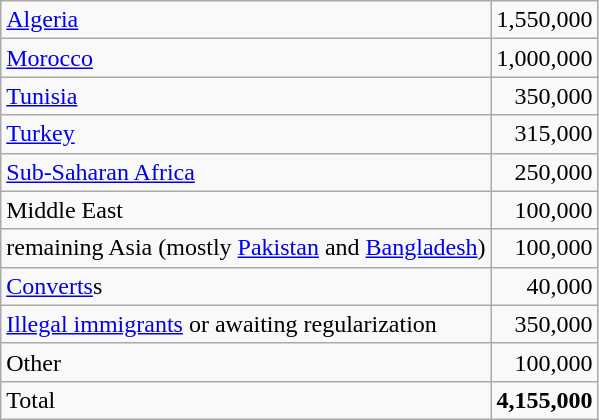<table class=wikitable style="margin-left: 3em">
<tr>
<td><a href='#'>Algeria</a></td>
<td align=right>1,550,000</td>
</tr>
<tr>
<td><a href='#'>Morocco</a></td>
<td align=right>1,000,000</td>
</tr>
<tr>
<td><a href='#'>Tunisia</a></td>
<td align=right>350,000</td>
</tr>
<tr>
<td><a href='#'>Turkey</a></td>
<td align=right>315,000</td>
</tr>
<tr>
<td><a href='#'>Sub-Saharan Africa</a></td>
<td align=right>250,000</td>
</tr>
<tr>
<td>Middle East</td>
<td align=right>100,000</td>
</tr>
<tr>
<td>remaining Asia (mostly <a href='#'>Pakistan</a> and <a href='#'>Bangladesh</a>)</td>
<td align=right>100,000</td>
</tr>
<tr>
<td><a href='#'>Converts</a>s</td>
<td align=right>40,000</td>
</tr>
<tr>
<td><a href='#'>Illegal immigrants</a> or awaiting regularization</td>
<td align=right>350,000</td>
</tr>
<tr>
<td>Other</td>
<td align=right>100,000</td>
</tr>
<tr>
<td>Total</td>
<td align=right><strong>4,155,000</strong></td>
</tr>
</table>
